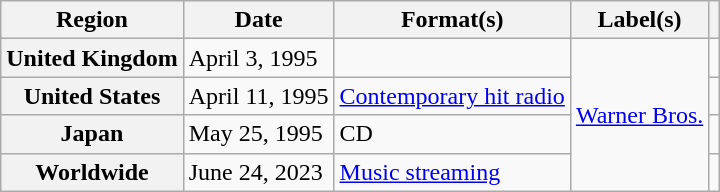<table class="wikitable plainrowheaders">
<tr>
<th scope="col">Region</th>
<th scope="col">Date</th>
<th scope="col">Format(s)</th>
<th scope="col">Label(s)</th>
<th scope="col"></th>
</tr>
<tr>
<th scope="row">United Kingdom</th>
<td>April 3, 1995</td>
<td></td>
<td rowspan="4"><a href='#'>Warner Bros.</a></td>
<td></td>
</tr>
<tr>
<th scope="row">United States</th>
<td>April 11, 1995</td>
<td><a href='#'>Contemporary hit radio</a></td>
<td></td>
</tr>
<tr>
<th scope="row">Japan</th>
<td>May 25, 1995</td>
<td>CD</td>
<td></td>
</tr>
<tr>
<th scope="row">Worldwide</th>
<td>June 24, 2023</td>
<td><a href='#'>Music streaming</a></td>
<td></td>
</tr>
</table>
